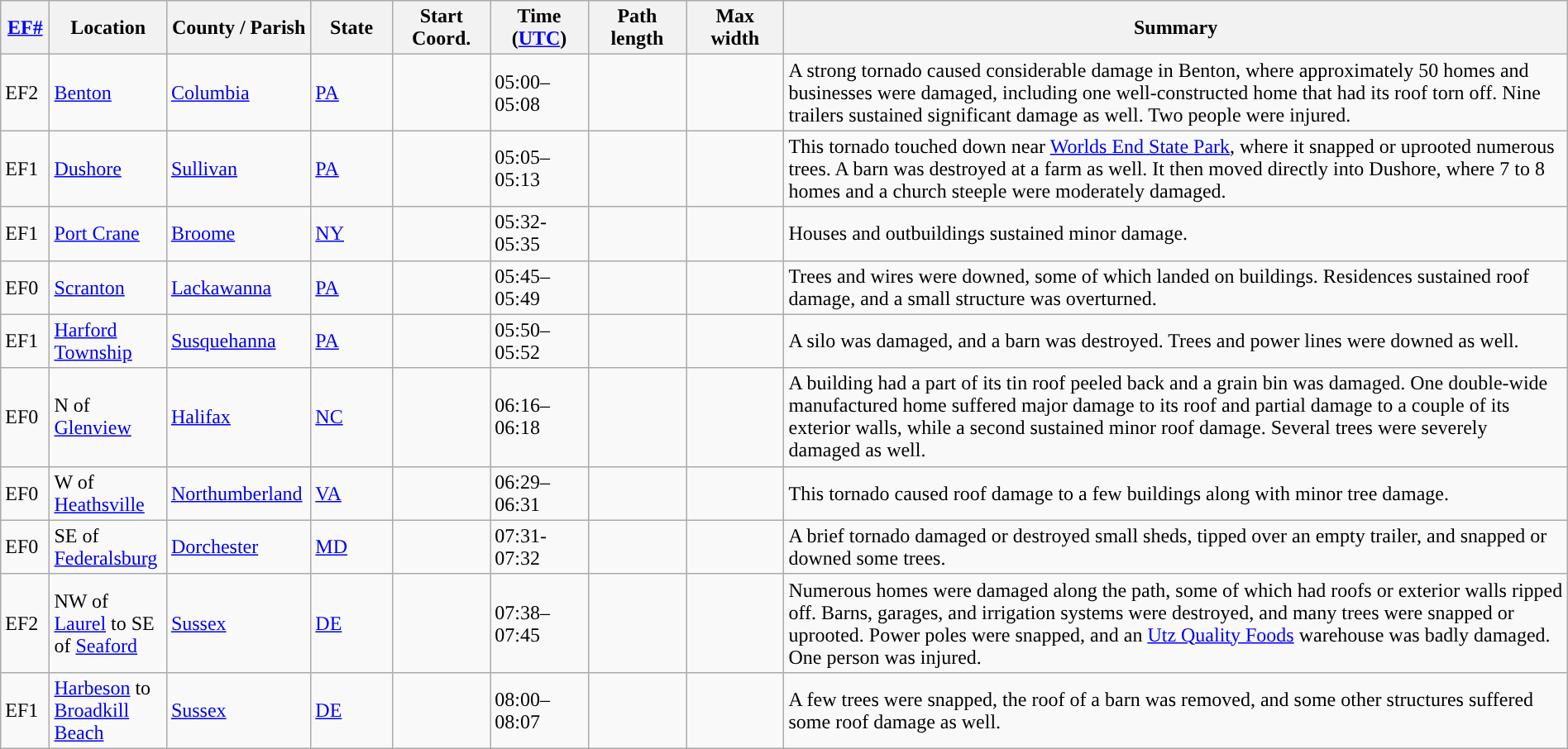<table class="wikitable sortable" style="width:100%;">
<tr>
<th scope="col"  style="width:3%; text-align:center;"><a href='#'>EF#</a></th>
<th scope="col"  style="width:7%; text-align:center;" class="unsortable">Location</th>
<th scope="col"  style="width:6%; text-align:center;" class="unsortable">County / Parish</th>
<th scope="col"  style="width:5%; text-align:center;">State</th>
<th scope="col"  style="width:6%; text-align:center;">Start Coord.</th>
<th scope="col"  style="width:6%; text-align:center;">Time (<a href='#'>UTC</a>)</th>
<th scope="col"  style="width:6%; text-align:center;">Path length</th>
<th scope="col"  style="width:6%; text-align:center;">Max width</th>
<th scope="col" class="unsortable" style="width:48%; text-align:center;">Summary</th>
</tr>
<tr>
<td>EF2</td>
<td><a href='#'>Benton</a></td>
<td><a href='#'>Columbia</a></td>
<td><a href='#'>PA</a></td>
<td></td>
<td>05:00–05:08</td>
<td></td>
<td></td>
<td>A strong tornado caused considerable damage in Benton, where approximately 50 homes and businesses were damaged, including one well-constructed home that had its roof torn off. Nine trailers sustained significant damage as well. Two people were injured.</td>
</tr>
<tr>
<td>EF1</td>
<td><a href='#'>Dushore</a></td>
<td><a href='#'>Sullivan</a></td>
<td><a href='#'>PA</a></td>
<td></td>
<td>05:05–05:13</td>
<td></td>
<td></td>
<td>This tornado touched down near <a href='#'>Worlds End State Park</a>, where it snapped or uprooted numerous trees. A barn was destroyed at a farm as well. It then moved directly into Dushore, where 7 to 8 homes and a church steeple were moderately damaged.</td>
</tr>
<tr>
<td>EF1</td>
<td><a href='#'>Port Crane</a></td>
<td><a href='#'>Broome</a></td>
<td><a href='#'>NY</a></td>
<td></td>
<td>05:32-05:35</td>
<td></td>
<td></td>
<td>Houses and outbuildings sustained minor damage.</td>
</tr>
<tr>
<td>EF0</td>
<td><a href='#'>Scranton</a></td>
<td><a href='#'>Lackawanna</a></td>
<td><a href='#'>PA</a></td>
<td></td>
<td>05:45–05:49</td>
<td></td>
<td></td>
<td>Trees and wires were downed, some of which landed on buildings. Residences sustained roof damage, and a small structure was overturned.</td>
</tr>
<tr>
<td>EF1</td>
<td><a href='#'>Harford Township</a></td>
<td><a href='#'>Susquehanna</a></td>
<td><a href='#'>PA</a></td>
<td></td>
<td>05:50–05:52</td>
<td></td>
<td></td>
<td>A silo was damaged, and a barn was destroyed. Trees and power lines were downed as well.</td>
</tr>
<tr>
<td>EF0</td>
<td>N of <a href='#'>Glenview</a></td>
<td><a href='#'>Halifax</a></td>
<td><a href='#'>NC</a></td>
<td></td>
<td>06:16–06:18</td>
<td></td>
<td></td>
<td>A building had a part of its tin roof peeled back and a grain bin was damaged. One double-wide manufactured home suffered major damage to its roof and partial damage to a couple of its exterior walls, while a second sustained minor roof damage. Several trees were severely damaged as well.</td>
</tr>
<tr>
<td>EF0</td>
<td>W of <a href='#'>Heathsville</a></td>
<td><a href='#'>Northumberland</a></td>
<td><a href='#'>VA</a></td>
<td></td>
<td>06:29–06:31</td>
<td></td>
<td></td>
<td>This tornado caused roof damage to a few buildings along with minor tree damage.</td>
</tr>
<tr>
<td>EF0</td>
<td>SE of <a href='#'>Federalsburg</a></td>
<td><a href='#'>Dorchester</a></td>
<td><a href='#'>MD</a></td>
<td></td>
<td>07:31-07:32</td>
<td></td>
<td></td>
<td>A brief tornado damaged or destroyed small sheds, tipped over an empty trailer, and snapped or downed some trees.</td>
</tr>
<tr>
<td>EF2</td>
<td>NW of <a href='#'>Laurel</a> to SE of <a href='#'>Seaford</a></td>
<td><a href='#'>Sussex</a></td>
<td><a href='#'>DE</a></td>
<td></td>
<td>07:38–07:45</td>
<td></td>
<td></td>
<td>Numerous homes were damaged along the path, some of which had roofs or exterior walls ripped off. Barns, garages, and irrigation systems were destroyed, and many trees were snapped or uprooted. Power poles were snapped, and an <a href='#'>Utz Quality Foods</a> warehouse was badly damaged. One person was injured.</td>
</tr>
<tr>
<td>EF1</td>
<td><a href='#'>Harbeson</a> to <a href='#'>Broadkill Beach</a></td>
<td><a href='#'>Sussex</a></td>
<td><a href='#'>DE</a></td>
<td></td>
<td>08:00–08:07</td>
<td></td>
<td></td>
<td>A few trees were snapped, the roof of a barn was removed, and some other structures suffered some roof damage as well.</td>
</tr>
</table>
